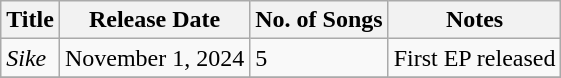<table class="wikitable sortable">
<tr>
<th>Title</th>
<th>Release Date</th>
<th>No. of Songs</th>
<th class="unsortable">Notes</th>
</tr>
<tr>
<td><em>Sike</em></td>
<td>November 1, 2024</td>
<td>5</td>
<td>First EP released</td>
</tr>
<tr>
</tr>
</table>
